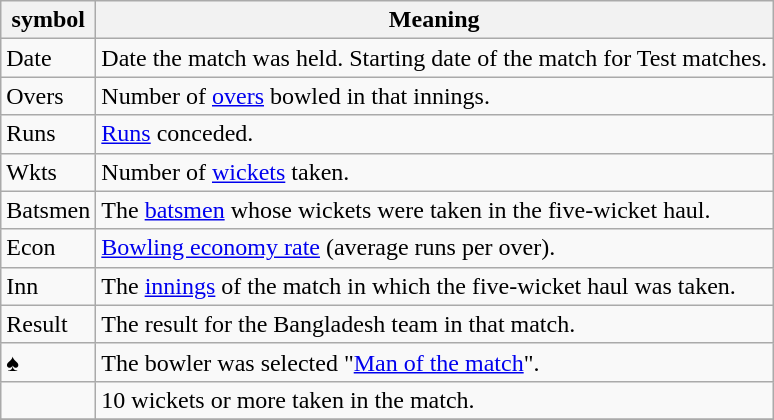<table class="wikitable">
<tr>
<th>symbol</th>
<th>Meaning</th>
</tr>
<tr>
<td>Date</td>
<td>Date the match was held. Starting date of the match for Test matches.</td>
</tr>
<tr>
<td>Overs</td>
<td>Number of <a href='#'>overs</a> bowled in that innings.</td>
</tr>
<tr>
<td>Runs</td>
<td><a href='#'>Runs</a> conceded.</td>
</tr>
<tr>
<td>Wkts</td>
<td>Number of <a href='#'>wickets</a> taken.</td>
</tr>
<tr>
<td>Batsmen</td>
<td>The <a href='#'>batsmen</a> whose wickets were taken in the five-wicket haul.</td>
</tr>
<tr>
<td>Econ</td>
<td><a href='#'>Bowling economy rate</a> (average runs per over).</td>
</tr>
<tr>
<td>Inn</td>
<td>The <a href='#'>innings</a> of the match in which the five-wicket haul was taken.</td>
</tr>
<tr>
<td>Result</td>
<td>The result for the Bangladesh team in that match.</td>
</tr>
<tr>
<td>♠</td>
<td>The bowler was selected "<a href='#'>Man of the match</a>".</td>
</tr>
<tr>
<td></td>
<td>10 wickets or more taken in the match.</td>
</tr>
<tr>
</tr>
</table>
